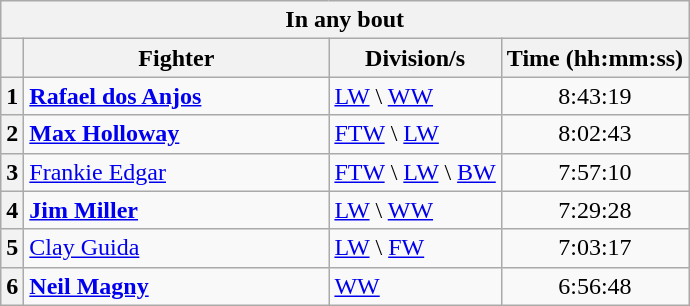<table id="Most_total_fight_time_all_any" class=wikitable>
<tr>
<th colspan=4>In any bout</th>
</tr>
<tr>
<th></th>
<th width=196>Fighter</th>
<th>Division/s</th>
<th>Time (hh:mm:ss)</th>
</tr>
<tr>
<th>1</th>
<td> <strong><a href='#'>Rafael dos Anjos</a></strong></td>
<td><a href='#'>LW</a> \ <a href='#'>WW</a></td>
<td align=center>8:43:19</td>
</tr>
<tr>
<th>2</th>
<td> <strong><a href='#'>Max Holloway</a></strong></td>
<td><a href='#'>FTW</a> \ <a href='#'>LW</a></td>
<td align=center>8:02:43</td>
</tr>
<tr>
<th>3</th>
<td> <a href='#'>Frankie Edgar</a></td>
<td><a href='#'>FTW</a> \ <a href='#'>LW</a> \ <a href='#'>BW</a></td>
<td align=center>7:57:10</td>
</tr>
<tr>
<th>4</th>
<td> <strong><a href='#'>Jim Miller</a></strong></td>
<td><a href='#'>LW</a> \ <a href='#'>WW</a></td>
<td align=center>7:29:28</td>
</tr>
<tr>
<th>5</th>
<td> <a href='#'>Clay Guida</a></td>
<td><a href='#'>LW</a> \ <a href='#'>FW</a></td>
<td align=center>7:03:17</td>
</tr>
<tr>
<th>6</th>
<td> <strong><a href='#'>Neil Magny</a></strong></td>
<td><a href='#'>WW</a></td>
<td align=center>6:56:48</td>
</tr>
</table>
